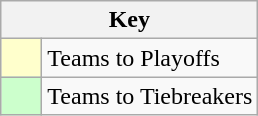<table class="wikitable" style="text-align: center;">
<tr>
<th colspan=2>Key</th>
</tr>
<tr>
<td style="background:#ffffcc; width:20px;"></td>
<td align=left>Teams to Playoffs</td>
</tr>
<tr>
<td style="background:#ccffcc; width:20px;"></td>
<td align=left>Teams to Tiebreakers</td>
</tr>
</table>
